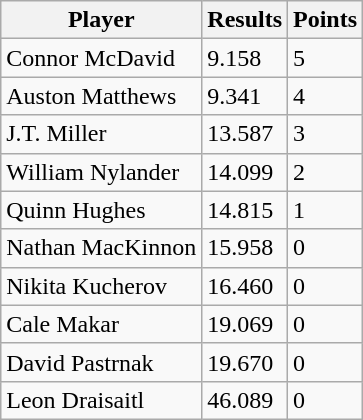<table cellspacing=0 class="wikitable sortable" style="border:1px solid #999999">
<tr>
<th>Player</th>
<th>Results</th>
<th>Points</th>
</tr>
<tr>
<td>Connor McDavid</td>
<td>9.158</td>
<td>5</td>
</tr>
<tr>
<td>Auston Matthews</td>
<td>9.341</td>
<td>4</td>
</tr>
<tr>
<td>J.T. Miller</td>
<td>13.587</td>
<td>3</td>
</tr>
<tr>
<td>William Nylander</td>
<td>14.099</td>
<td>2</td>
</tr>
<tr>
<td>Quinn Hughes</td>
<td>14.815</td>
<td>1</td>
</tr>
<tr>
<td>Nathan MacKinnon</td>
<td>15.958</td>
<td>0</td>
</tr>
<tr>
<td>Nikita Kucherov</td>
<td>16.460</td>
<td>0</td>
</tr>
<tr>
<td>Cale Makar</td>
<td>19.069</td>
<td>0</td>
</tr>
<tr>
<td>David Pastrnak</td>
<td>19.670</td>
<td>0</td>
</tr>
<tr>
<td>Leon Draisaitl</td>
<td>46.089</td>
<td>0</td>
</tr>
</table>
